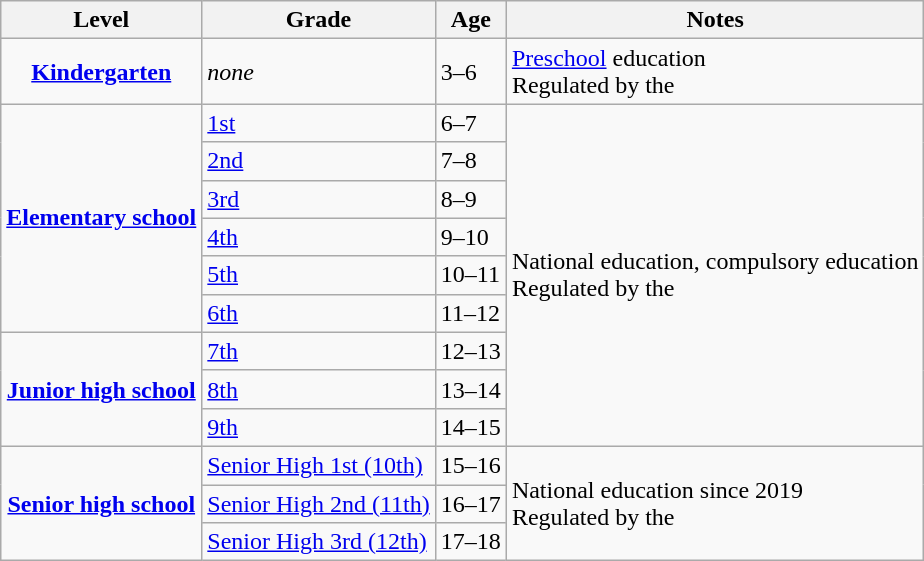<table class=wikitable>
<tr>
<th>Level</th>
<th>Grade</th>
<th>Age</th>
<th>Notes</th>
</tr>
<tr>
<td align=center><strong><a href='#'>Kindergarten</a></strong></td>
<td><em>none</em></td>
<td>3–6</td>
<td><a href='#'>Preschool</a> education<br>Regulated by the </td>
</tr>
<tr>
<td rowspan=6 align=center><strong><a href='#'>Elementary school</a></strong></td>
<td><a href='#'>1st</a></td>
<td>6–7</td>
<td rowspan=9>National education, compulsory education<br>Regulated by the </td>
</tr>
<tr>
<td><a href='#'>2nd</a></td>
<td>7–8</td>
</tr>
<tr>
<td><a href='#'>3rd</a></td>
<td>8–9</td>
</tr>
<tr>
<td><a href='#'>4th</a></td>
<td>9–10</td>
</tr>
<tr>
<td><a href='#'>5th</a></td>
<td>10–11</td>
</tr>
<tr>
<td><a href='#'>6th</a></td>
<td>11–12</td>
</tr>
<tr>
<td rowspan=3 align=center><strong><a href='#'>Junior high school</a></strong></td>
<td><a href='#'>7th</a></td>
<td>12–13</td>
</tr>
<tr>
<td><a href='#'>8th</a></td>
<td>13–14</td>
</tr>
<tr>
<td><a href='#'>9th</a></td>
<td>14–15</td>
</tr>
<tr>
<td rowspan=3 align=center><strong><a href='#'>Senior high school</a></strong></td>
<td><a href='#'>Senior High 1st (10th)</a></td>
<td>15–16</td>
<td rowspan=3>National education since 2019<br>Regulated by the </td>
</tr>
<tr>
<td><a href='#'>Senior High 2nd (11th)</a></td>
<td>16–17</td>
</tr>
<tr>
<td><a href='#'>Senior High 3rd (12th)</a></td>
<td>17–18</td>
</tr>
</table>
